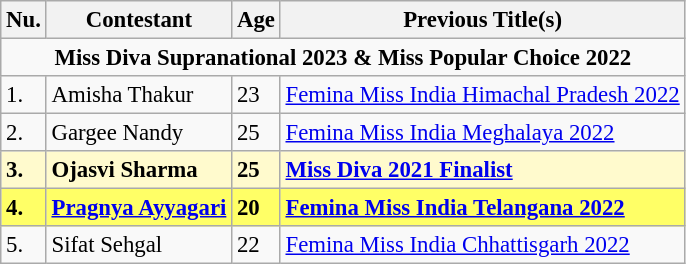<table class="wikitable sortable" style="font-size:95%;">
<tr>
<th scope="col";>Nu.</th>
<th scope="col">Contestant</th>
<th scope="col">Age</th>
<th scope="col">Previous Title(s)</th>
</tr>
<tr>
<td colspan=4 style="text-align:center"><strong>Miss Diva Supranational 2023 & Miss Popular Choice 2022</strong></td>
</tr>
<tr>
<td>1.</td>
<td>Amisha Thakur</td>
<td>23</td>
<td><a href='#'>Femina Miss India Himachal Pradesh 2022</a></td>
</tr>
<tr>
<td>2.</td>
<td>Gargee Nandy</td>
<td>25</td>
<td><a href='#'>Femina Miss India Meghalaya 2022</a></td>
</tr>
<tr style="background:#FFFACD; font-weight: bold">
<td>3.</td>
<td>Ojasvi Sharma</td>
<td>25</td>
<td><a href='#'>Miss Diva 2021 Finalist</a></td>
</tr>
<tr style="background:#FFFF66; font-weight: bold">
<td>4.</td>
<td><a href='#'>Pragnya Ayyagari</a></td>
<td>20</td>
<td><a href='#'>Femina Miss India Telangana 2022</a></td>
</tr>
<tr>
<td>5.</td>
<td>Sifat Sehgal</td>
<td>22</td>
<td><a href='#'>Femina Miss India Chhattisgarh 2022</a></td>
</tr>
</table>
